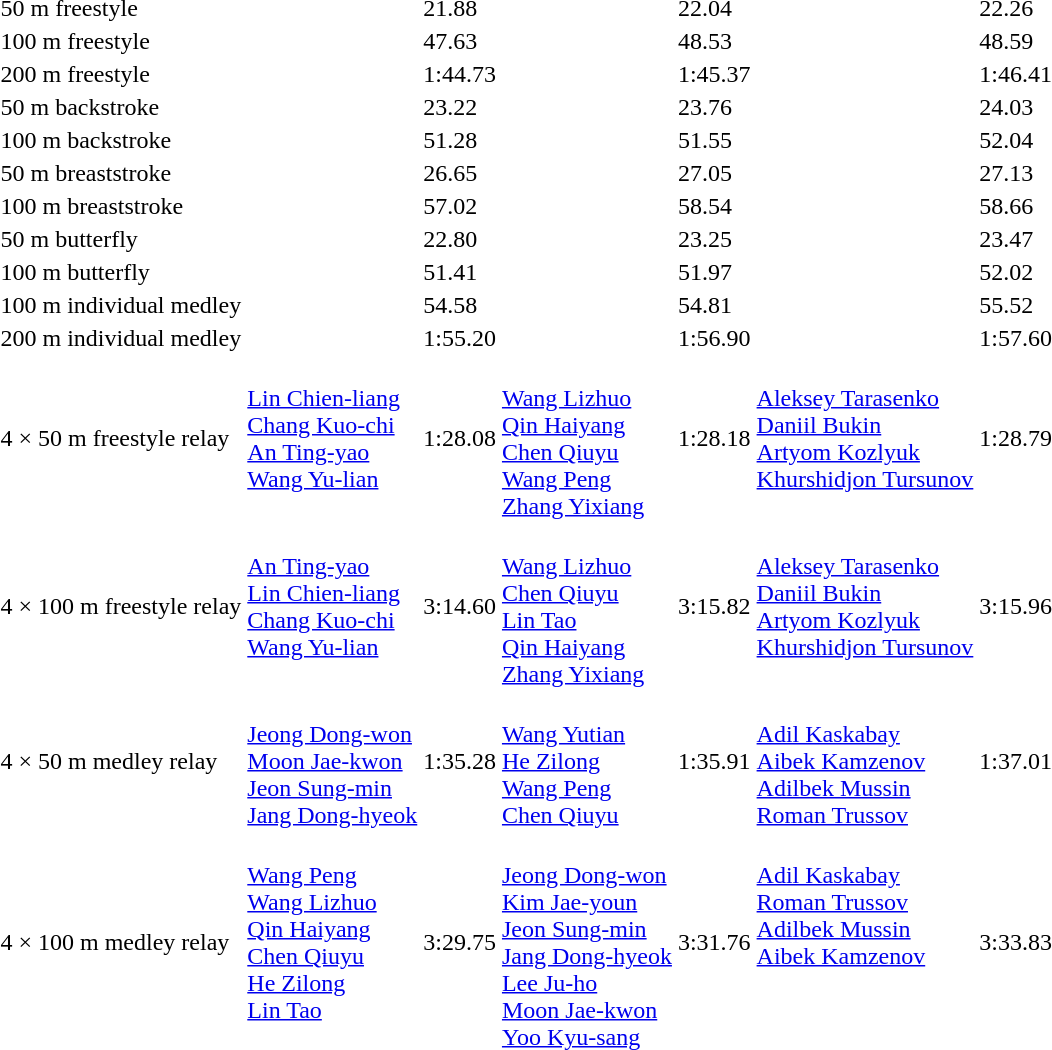<table>
<tr>
<td>50 m freestyle</td>
<td></td>
<td>21.88</td>
<td></td>
<td>22.04</td>
<td></td>
<td>22.26</td>
</tr>
<tr>
<td>100 m freestyle</td>
<td></td>
<td>47.63<br></td>
<td></td>
<td>48.53</td>
<td></td>
<td>48.59</td>
</tr>
<tr>
<td>200 m freestyle</td>
<td></td>
<td>1:44.73</td>
<td></td>
<td>1:45.37</td>
<td></td>
<td>1:46.41</td>
</tr>
<tr>
<td>50 m backstroke</td>
<td></td>
<td>23.22<br></td>
<td></td>
<td>23.76</td>
<td></td>
<td>24.03</td>
</tr>
<tr>
<td>100 m backstroke</td>
<td></td>
<td>51.28</td>
<td></td>
<td>51.55</td>
<td></td>
<td>52.04</td>
</tr>
<tr>
<td>50 m breaststroke</td>
<td></td>
<td>26.65<br></td>
<td></td>
<td>27.05</td>
<td></td>
<td>27.13</td>
</tr>
<tr>
<td>100 m breaststroke</td>
<td></td>
<td>57.02<br></td>
<td></td>
<td>58.54</td>
<td></td>
<td>58.66</td>
</tr>
<tr>
<td>50 m butterfly</td>
<td></td>
<td>22.80<br></td>
<td></td>
<td>23.25</td>
<td></td>
<td>23.47</td>
</tr>
<tr>
<td>100 m butterfly</td>
<td></td>
<td>51.41</td>
<td></td>
<td>51.97</td>
<td></td>
<td>52.02</td>
</tr>
<tr>
<td>100 m individual medley</td>
<td></td>
<td>54.58</td>
<td></td>
<td>54.81</td>
<td></td>
<td>55.52</td>
</tr>
<tr>
<td>200 m individual medley</td>
<td></td>
<td>1:55.20<br></td>
<td></td>
<td>1:56.90</td>
<td></td>
<td>1:57.60</td>
</tr>
<tr>
<td>4 × 50 m freestyle relay</td>
<td valign=top><br><a href='#'>Lin Chien-liang</a><br><a href='#'>Chang Kuo-chi</a><br><a href='#'>An Ting-yao</a><br><a href='#'>Wang Yu-lian</a></td>
<td>1:28.08<br></td>
<td><br><a href='#'>Wang Lizhuo</a><br><a href='#'>Qin Haiyang</a><br><a href='#'>Chen Qiuyu</a><br><a href='#'>Wang Peng</a><br><a href='#'>Zhang Yixiang</a></td>
<td>1:28.18</td>
<td valign=top><br><a href='#'>Aleksey Tarasenko</a><br><a href='#'>Daniil Bukin</a><br><a href='#'>Artyom Kozlyuk</a><br><a href='#'>Khurshidjon Tursunov</a></td>
<td>1:28.79</td>
</tr>
<tr>
<td>4 × 100 m freestyle relay</td>
<td valign=top><br><a href='#'>An Ting-yao</a><br><a href='#'>Lin Chien-liang</a><br><a href='#'>Chang Kuo-chi</a><br><a href='#'>Wang Yu-lian</a></td>
<td>3:14.60<br></td>
<td><br><a href='#'>Wang Lizhuo</a><br><a href='#'>Chen Qiuyu</a><br><a href='#'>Lin Tao</a><br><a href='#'>Qin Haiyang</a><br><a href='#'>Zhang Yixiang</a></td>
<td>3:15.82</td>
<td valign=top><br><a href='#'>Aleksey Tarasenko</a><br><a href='#'>Daniil Bukin</a><br><a href='#'>Artyom Kozlyuk</a><br><a href='#'>Khurshidjon Tursunov</a></td>
<td>3:15.96</td>
</tr>
<tr>
<td>4 × 50 m medley relay</td>
<td><br><a href='#'>Jeong Dong-won</a><br><a href='#'>Moon Jae-kwon</a><br><a href='#'>Jeon Sung-min</a><br><a href='#'>Jang Dong-hyeok</a></td>
<td>1:35.28<br></td>
<td><br><a href='#'>Wang Yutian</a><br><a href='#'>He Zilong</a><br><a href='#'>Wang Peng</a><br><a href='#'>Chen Qiuyu</a></td>
<td>1:35.91</td>
<td><br><a href='#'>Adil Kaskabay</a><br><a href='#'>Aibek Kamzenov</a><br><a href='#'>Adilbek Mussin</a><br><a href='#'>Roman Trussov</a></td>
<td>1:37.01</td>
</tr>
<tr>
<td>4 × 100 m medley relay</td>
<td valign=top><br><a href='#'>Wang Peng</a><br><a href='#'>Wang Lizhuo</a><br><a href='#'>Qin Haiyang</a><br><a href='#'>Chen Qiuyu</a><br><a href='#'>He Zilong</a><br><a href='#'>Lin Tao</a></td>
<td>3:29.75<br></td>
<td><br><a href='#'>Jeong Dong-won</a><br><a href='#'>Kim Jae-youn</a><br><a href='#'>Jeon Sung-min</a><br><a href='#'>Jang Dong-hyeok</a><br><a href='#'>Lee Ju-ho</a><br><a href='#'>Moon Jae-kwon</a><br><a href='#'>Yoo Kyu-sang</a></td>
<td>3:31.76</td>
<td valign=top><br><a href='#'>Adil Kaskabay</a><br><a href='#'>Roman Trussov</a><br><a href='#'>Adilbek Mussin</a><br><a href='#'>Aibek Kamzenov</a></td>
<td>3:33.83</td>
</tr>
</table>
